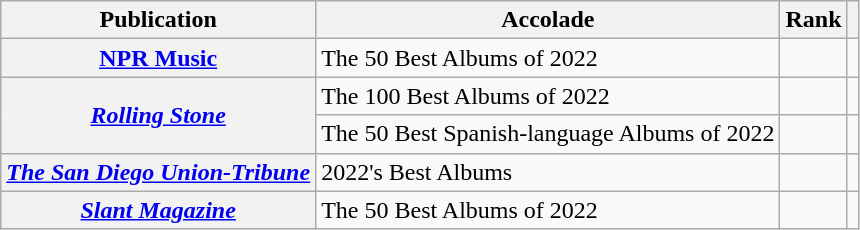<table class="wikitable sortable plainrowheaders">
<tr>
<th>Publication</th>
<th>Accolade</th>
<th>Rank</th>
<th class="unsortable"></th>
</tr>
<tr>
<th scope="row"><a href='#'>NPR Music</a></th>
<td>The 50 Best Albums of 2022</td>
<td></td>
<td></td>
</tr>
<tr>
<th rowspan="2" scope="row"><em><a href='#'>Rolling Stone</a></em></th>
<td>The 100 Best Albums of 2022</td>
<td></td>
<td></td>
</tr>
<tr>
<td>The 50 Best Spanish-language Albums of 2022</td>
<td></td>
<td></td>
</tr>
<tr>
<th scope="row"><em><a href='#'>The San Diego Union-Tribune</a></em></th>
<td>2022's Best Albums</td>
<td></td>
<td></td>
</tr>
<tr>
<th scope="row"><em><a href='#'>Slant Magazine</a></em></th>
<td>The 50 Best Albums of 2022</td>
<td></td>
<td></td>
</tr>
</table>
